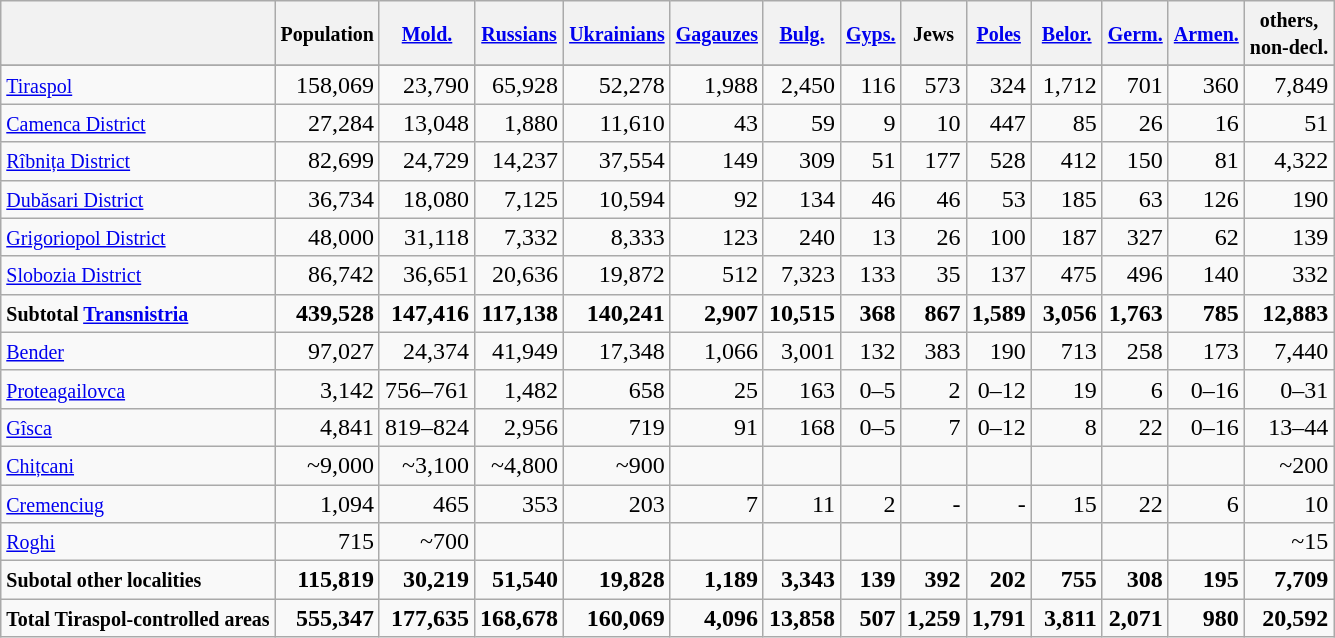<table class="wikitable" style="text-align:right;">
<tr>
<th></th>
<th><small>Population</small></th>
<th><small><a href='#'>Mold.</a></small></th>
<th><small><a href='#'>Russians</a></small></th>
<th><small><a href='#'>Ukrainians</a></small></th>
<th><small><a href='#'>Gagauzes</a></small></th>
<th><small><a href='#'>Bulg.</a></small></th>
<th><small><a href='#'>Gyps.</a></small></th>
<th><small>Jews</small></th>
<th><small><a href='#'>Poles</a></small></th>
<th><small><a href='#'>Belor.</a></small></th>
<th><small><a href='#'>Germ.</a></small></th>
<th><small><a href='#'>Armen.</a></small></th>
<th><small>others,<br>non-decl.</small></th>
</tr>
<tr>
</tr>
<tr>
<td align="left"><small><a href='#'>Tiraspol</a></small></td>
<td>158,069</td>
<td> 23,790<br></td>
<td align ="right"> 65,928<br></td>
<td align ="right"> 52,278<br></td>
<td align ="right"> 1,988<br></td>
<td align ="right"> 2,450<br></td>
<td align ="right"> 116<br></td>
<td align ="right"> 573<br></td>
<td align ="right"> 324<br></td>
<td align ="right"> 1,712<br></td>
<td align ="right"> 701<br></td>
<td align ="right"> 360<br></td>
<td align ="right"> 7,849<br></td>
</tr>
<tr>
<td align="left"><small><a href='#'>Camenca District</a></small></td>
<td>27,284</td>
<td>13,048<br></td>
<td align ="right">1,880<br></td>
<td align ="right">11,610<br></td>
<td align ="right">43<br></td>
<td align ="right">59<br></td>
<td align ="right">9<br></td>
<td align ="right">10<br></td>
<td align ="right">447<br></td>
<td align ="right">85<br></td>
<td align ="right">26<br></td>
<td align ="right">16<br></td>
<td align ="right">51<br></td>
</tr>
<tr>
<td align="left"><small><a href='#'>Rîbnița District</a></small></td>
<td>82,699</td>
<td>24,729<br></td>
<td align ="right">14,237<br></td>
<td align ="right">37,554<br></td>
<td align ="right">149<br></td>
<td align ="right">309<br></td>
<td align ="right">51<br></td>
<td align ="right">177<br></td>
<td align ="right">528<br></td>
<td align ="right">412<br></td>
<td align ="right">150<br></td>
<td align ="right">81<br></td>
<td align ="right">4,322<br></td>
</tr>
<tr>
<td align="left"><small><a href='#'>Dubăsari District</a></small></td>
<td>36,734</td>
<td>18,080<br></td>
<td align ="right">7,125<br></td>
<td align ="right">10,594<br></td>
<td align ="right">92<br></td>
<td align ="right">134<br></td>
<td align ="right">46<br></td>
<td align ="right">46<br></td>
<td align ="right">53<br></td>
<td align ="right">185<br></td>
<td align ="right">63<br></td>
<td align ="right">126<br></td>
<td align ="right">190<br></td>
</tr>
<tr>
<td align="left"><small><a href='#'>Grigoriopol District</a></small></td>
<td>48,000</td>
<td>31,118<br></td>
<td align ="right">7,332<br></td>
<td align ="right">8,333<br></td>
<td align ="right">123<br></td>
<td align ="right">240<br></td>
<td align ="right">13<br></td>
<td align ="right">26<br></td>
<td align ="right">100<br></td>
<td align ="right">187<br></td>
<td align ="right">327<br></td>
<td align ="right">62<br></td>
<td align ="right">139<br></td>
</tr>
<tr>
<td align="left"><small><a href='#'>Slobozia District</a></small></td>
<td>86,742</td>
<td>36,651<br></td>
<td align ="right">20,636<br></td>
<td align ="right">19,872<br></td>
<td align ="right">512<br></td>
<td align ="right">7,323<br></td>
<td align ="right">133<br></td>
<td align ="right">35<br></td>
<td align ="right">137<br></td>
<td align ="right">475<br></td>
<td align ="right">496<br></td>
<td align ="right">140<br></td>
<td align ="right">332<br></td>
</tr>
<tr>
<td align="left"><small><strong>Subtotal <a href='#'>Transnistria</a></strong></small></td>
<td><strong>439,528</strong></td>
<td><strong>147,416</strong><br></td>
<td align ="right"><strong>117,138</strong><br></td>
<td align ="right"><strong>140,241</strong><br></td>
<td align ="right"><strong>2,907</strong><br></td>
<td align ="right"><strong>10,515</strong><br></td>
<td align ="right"><strong>368</strong><br></td>
<td align ="right"><strong>867</strong><br></td>
<td align ="right"><strong>1,589</strong><br></td>
<td align ="right"><strong>3,056</strong><br></td>
<td align ="right"><strong>1,763</strong><br></td>
<td align ="right"><strong>785</strong><br></td>
<td align ="right"><strong>12,883</strong><br></td>
</tr>
<tr>
<td align="left"><small><a href='#'>Bender</a> </small></td>
<td>97,027</td>
<td>24,374<br></td>
<td align ="right">41,949<br></td>
<td align ="right">17,348<br></td>
<td align ="right">1,066<br></td>
<td align ="right">3,001<br></td>
<td align ="right">132<br></td>
<td align ="right">383<br></td>
<td align ="right">190<br></td>
<td align ="right">713<br></td>
<td align ="right">258<br></td>
<td align ="right">173<br></td>
<td align ="right">7,440<br></td>
</tr>
<tr>
<td align="left"><small><a href='#'>Proteagailovca</a></small></td>
<td>3,142</td>
<td>756–761<br></td>
<td align ="right">1,482<br></td>
<td align ="right">658<br></td>
<td align ="right">25<br></td>
<td align ="right">163<br></td>
<td align ="right">0–5<br></td>
<td align ="right">2<br></td>
<td align ="right">0–12<br></td>
<td align ="right">19<br></td>
<td align ="right">6<br></td>
<td align ="right">0–16<br></td>
<td align ="right">0–31<br></td>
</tr>
<tr>
<td align="left"><small><a href='#'>Gîsca</a></small></td>
<td>4,841</td>
<td>819–824<br></td>
<td align ="right">2,956<br></td>
<td align ="right">719<br></td>
<td align ="right">91<br></td>
<td align ="right">168<br></td>
<td align ="right">0–5<br></td>
<td align ="right">7<br></td>
<td align ="right">0–12<br></td>
<td align ="right">8<br></td>
<td align ="right">22<br></td>
<td align ="right">0–16<br></td>
<td align ="right">13–44<br></td>
</tr>
<tr>
<td align="left"><small><a href='#'>Chițcani</a> </small></td>
<td>~9,000</td>
<td>~3,100<br></td>
<td align ="right">~4,800<br></td>
<td align ="right">~900<br></td>
<td align ="right"></td>
<td align ="right"></td>
<td align ="right"></td>
<td align ="right"></td>
<td align ="right"></td>
<td align ="right"></td>
<td align ="right"></td>
<td align ="right"></td>
<td align ="right">~200<br></td>
</tr>
<tr>
<td align="left"><small><a href='#'>Cremenciug</a></small></td>
<td>1,094</td>
<td>465<br></td>
<td align ="right">353<br></td>
<td align ="right">203<br></td>
<td align ="right">7<br></td>
<td align ="right">11<br></td>
<td align ="right">2<br></td>
<td align ="right">-<br></td>
<td align ="right">-<br></td>
<td align ="right">15<br></td>
<td align ="right">22<br></td>
<td align ="right">6<br></td>
<td align ="right">10<br></td>
</tr>
<tr>
<td align="left"><small><a href='#'>Roghi</a></small></td>
<td>715</td>
<td>~700<br></td>
<td align ="right"></td>
<td align ="right"></td>
<td align ="right"></td>
<td align ="right"></td>
<td align ="right"></td>
<td align ="right"></td>
<td align ="right"></td>
<td align ="right"></td>
<td align ="right"></td>
<td align ="right"></td>
<td align ="right">~15<br></td>
</tr>
<tr>
<td align="left"><small><strong>Subotal other localities</strong></small></td>
<td><strong>115,819</strong></td>
<td><strong>30,219</strong><br></td>
<td align ="right"><strong>51,540</strong><br></td>
<td align ="right"><strong>19,828</strong><br></td>
<td align ="right"><strong>1,189</strong><br></td>
<td align ="right"><strong>3,343</strong><br></td>
<td align ="right"><strong>139</strong><br></td>
<td align ="right"><strong>392</strong><br></td>
<td align ="right"><strong>202</strong><br></td>
<td align ="right"><strong>755</strong><br></td>
<td align ="right"><strong>308</strong><br></td>
<td align ="right"><strong>195</strong><br></td>
<td align ="right"><strong>7,709</strong><br></td>
</tr>
<tr>
<td align="left"><small><strong>Total Tiraspol-controlled areas</strong></small></td>
<td><strong>555,347</strong></td>
<td><strong>177,635</strong><br></td>
<td align ="right"><strong>168,678</strong><br></td>
<td align ="right"><strong>160,069</strong><br></td>
<td align ="right"><strong>4,096</strong><br></td>
<td align ="right"><strong>13,858</strong><br></td>
<td align ="right"><strong>507</strong><br></td>
<td align ="right"><strong>1,259</strong><br></td>
<td align ="right"><strong>1,791</strong><br></td>
<td align ="right"><strong>3,811</strong><br></td>
<td align ="right"><strong>2,071</strong><br></td>
<td align ="right"><strong>980</strong><br></td>
<td align ="right"><strong>20,592</strong><br>
</tr></td>
</tr>
</table>
